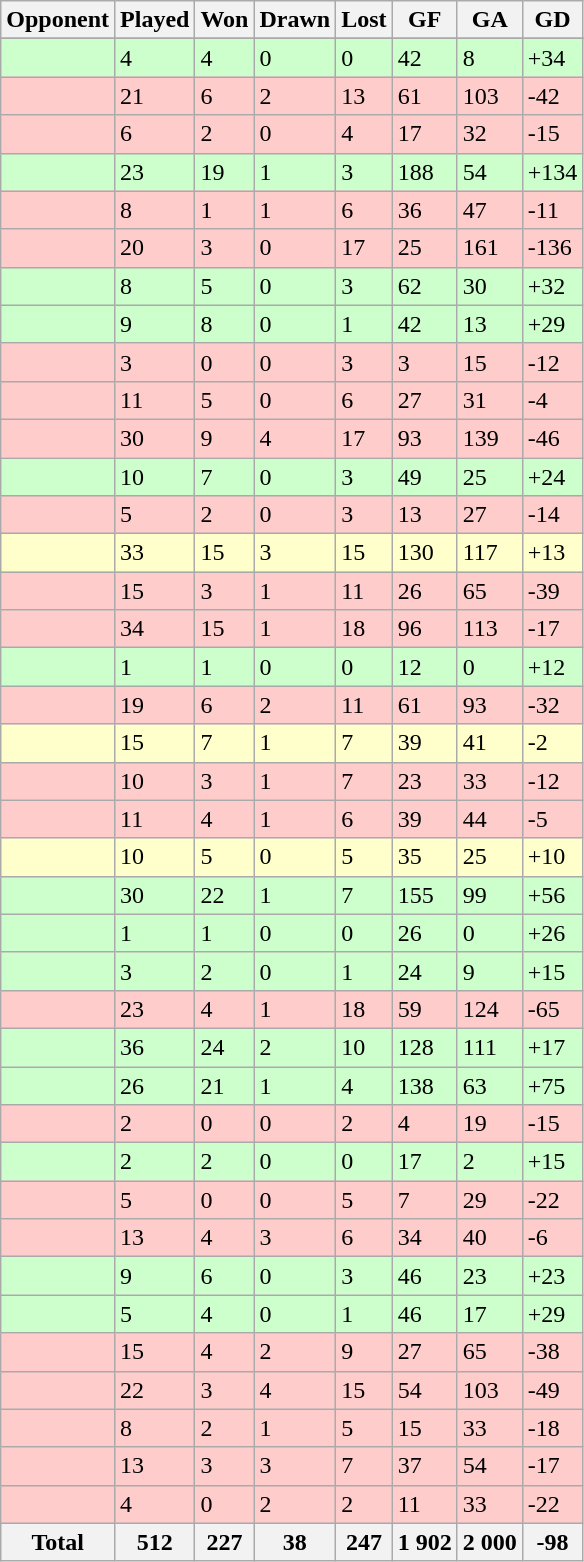<table class="sortable wikitable">
<tr>
<th>Opponent</th>
<th>Played</th>
<th>Won</th>
<th>Drawn</th>
<th>Lost</th>
<th>GF</th>
<th>GA</th>
<th>GD</th>
</tr>
<tr bgcolor="#d0ffd0" align="center">
</tr>
<tr bgcolor=#CCFFCC>
<td></td>
<td>4</td>
<td>4</td>
<td>0</td>
<td>0</td>
<td>42</td>
<td>8</td>
<td>+34</td>
</tr>
<tr bgcolor=#FFCCCC>
<td></td>
<td>21</td>
<td>6</td>
<td>2</td>
<td>13</td>
<td>61</td>
<td>103</td>
<td>-42</td>
</tr>
<tr bgcolor=#FFCCCC>
<td></td>
<td>6</td>
<td>2</td>
<td>0</td>
<td>4</td>
<td>17</td>
<td>32</td>
<td>-15</td>
</tr>
<tr bgcolor=#CCFFCC>
<td></td>
<td>23</td>
<td>19</td>
<td>1</td>
<td>3</td>
<td>188</td>
<td>54</td>
<td>+134</td>
</tr>
<tr bgcolor=#FFCCCC>
<td></td>
<td>8</td>
<td>1</td>
<td>1</td>
<td>6</td>
<td>36</td>
<td>47</td>
<td>-11</td>
</tr>
<tr bgcolor=#FFCCCC>
<td></td>
<td>20</td>
<td>3</td>
<td>0</td>
<td>17</td>
<td>25</td>
<td>161</td>
<td>-136</td>
</tr>
<tr bgcolor=#CCFFCC>
<td></td>
<td>8</td>
<td>5</td>
<td>0</td>
<td>3</td>
<td>62</td>
<td>30</td>
<td>+32</td>
</tr>
<tr bgcolor=#CCFFCC>
<td></td>
<td>9</td>
<td>8</td>
<td>0</td>
<td>1</td>
<td>42</td>
<td>13</td>
<td>+29</td>
</tr>
<tr bgcolor=#FFCCCC>
<td></td>
<td>3</td>
<td>0</td>
<td>0</td>
<td>3</td>
<td>3</td>
<td>15</td>
<td>-12</td>
</tr>
<tr bgcolor=#FFCCCC>
<td><em></em></td>
<td>11</td>
<td>5</td>
<td>0</td>
<td>6</td>
<td>27</td>
<td>31</td>
<td>-4</td>
</tr>
<tr bgcolor=#FFCCCC>
<td></td>
<td>30</td>
<td>9</td>
<td>4</td>
<td>17</td>
<td>93</td>
<td>139</td>
<td>-46</td>
</tr>
<tr bgcolor=#CCFFCC>
<td></td>
<td>10</td>
<td>7</td>
<td>0</td>
<td>3</td>
<td>49</td>
<td>25</td>
<td>+24</td>
</tr>
<tr bgcolor=#FFCCCC>
<td></td>
<td>5</td>
<td>2</td>
<td>0</td>
<td>3</td>
<td>13</td>
<td>27</td>
<td>-14</td>
</tr>
<tr bgcolor=#FFFFCC>
<td></td>
<td>33</td>
<td>15</td>
<td>3</td>
<td>15</td>
<td>130</td>
<td>117</td>
<td>+13</td>
</tr>
<tr bgcolor=#FFCCCC>
<td></td>
<td>15</td>
<td>3</td>
<td>1</td>
<td>11</td>
<td>26</td>
<td>65</td>
<td>-39</td>
</tr>
<tr bgcolor=#FFCCCC>
<td></td>
<td>34</td>
<td>15</td>
<td>1</td>
<td>18</td>
<td>96</td>
<td>113</td>
<td>-17</td>
</tr>
<tr bgcolor=#CCFFCC>
<td></td>
<td>1</td>
<td>1</td>
<td>0</td>
<td>0</td>
<td>12</td>
<td>0</td>
<td>+12</td>
</tr>
<tr bgcolor=#FFCCCC>
<td></td>
<td>19</td>
<td>6</td>
<td>2</td>
<td>11</td>
<td>61</td>
<td>93</td>
<td>-32</td>
</tr>
<tr bgcolor=#FFFFCC>
<td></td>
<td>15</td>
<td>7</td>
<td>1</td>
<td>7</td>
<td>39</td>
<td>41</td>
<td>-2</td>
</tr>
<tr bgcolor=#FFCCCC>
<td></td>
<td>10</td>
<td>3</td>
<td>1</td>
<td>7</td>
<td>23</td>
<td>33</td>
<td>-12</td>
</tr>
<tr bgcolor=#FFCCCC>
<td></td>
<td>11</td>
<td>4</td>
<td>1</td>
<td>6</td>
<td>39</td>
<td>44</td>
<td>-5</td>
</tr>
<tr bgcolor=#FFFFCC>
<td></td>
<td>10</td>
<td>5</td>
<td>0</td>
<td>5</td>
<td>35</td>
<td>25</td>
<td>+10</td>
</tr>
<tr bgcolor=#CCFFCC>
<td></td>
<td>30</td>
<td>22</td>
<td>1</td>
<td>7</td>
<td>155</td>
<td>99</td>
<td>+56</td>
</tr>
<tr bgcolor=#CCFFCC>
<td></td>
<td>1</td>
<td>1</td>
<td>0</td>
<td>0</td>
<td>26</td>
<td>0</td>
<td>+26</td>
</tr>
<tr bgcolor=#CCFFCC>
<td></td>
<td>3</td>
<td>2</td>
<td>0</td>
<td>1</td>
<td>24</td>
<td>9</td>
<td>+15</td>
</tr>
<tr bgcolor=#FFCCCC>
<td></td>
<td>23</td>
<td>4</td>
<td>1</td>
<td>18</td>
<td>59</td>
<td>124</td>
<td>-65</td>
</tr>
<tr bgcolor=#CCFFCC>
<td></td>
<td>36</td>
<td>24</td>
<td>2</td>
<td>10</td>
<td>128</td>
<td>111</td>
<td>+17</td>
</tr>
<tr bgcolor=#CCFFCC>
<td></td>
<td>26</td>
<td>21</td>
<td>1</td>
<td>4</td>
<td>138</td>
<td>63</td>
<td>+75</td>
</tr>
<tr bgcolor=#FFCCCC>
<td></td>
<td>2</td>
<td>0</td>
<td>0</td>
<td>2</td>
<td>4</td>
<td>19</td>
<td>-15</td>
</tr>
<tr bgcolor=#CCFFCC>
<td></td>
<td>2</td>
<td>2</td>
<td>0</td>
<td>0</td>
<td>17</td>
<td>2</td>
<td>+15</td>
</tr>
<tr bgcolor=#FFCCCC>
<td></td>
<td>5</td>
<td>0</td>
<td>0</td>
<td>5</td>
<td>7</td>
<td>29</td>
<td>-22</td>
</tr>
<tr bgcolor=#FFCCCC>
<td></td>
<td>13</td>
<td>4</td>
<td>3</td>
<td>6</td>
<td>34</td>
<td>40</td>
<td>-6</td>
</tr>
<tr bgcolor=#CCFFCC>
<td></td>
<td>9</td>
<td>6</td>
<td>0</td>
<td>3</td>
<td>46</td>
<td>23</td>
<td>+23</td>
</tr>
<tr bgcolor=#CCFFCC>
<td></td>
<td>5</td>
<td>4</td>
<td>0</td>
<td>1</td>
<td>46</td>
<td>17</td>
<td>+29</td>
</tr>
<tr bgcolor=#FFCCCC>
<td></td>
<td>15</td>
<td>4</td>
<td>2</td>
<td>9</td>
<td>27</td>
<td>65</td>
<td>-38</td>
</tr>
<tr bgcolor=#FFCCCC>
<td></td>
<td>22</td>
<td>3</td>
<td>4</td>
<td>15</td>
<td>54</td>
<td>103</td>
<td>-49</td>
</tr>
<tr bgcolor=#FFCCCC>
<td></td>
<td>8</td>
<td>2</td>
<td>1</td>
<td>5</td>
<td>15</td>
<td>33</td>
<td>-18</td>
</tr>
<tr bgcolor=#FFCCCC>
<td></td>
<td>13</td>
<td>3</td>
<td>3</td>
<td>7</td>
<td>37</td>
<td>54</td>
<td>-17</td>
</tr>
<tr bgcolor=#FFCCCC>
<td><em></em></td>
<td>4</td>
<td>0</td>
<td>2</td>
<td>2</td>
<td>11</td>
<td>33</td>
<td>-22</td>
</tr>
<tr>
<th>Total</th>
<th>512</th>
<th>227</th>
<th>38</th>
<th>247</th>
<th>1 902</th>
<th>2 000</th>
<th>-98</th>
</tr>
</table>
